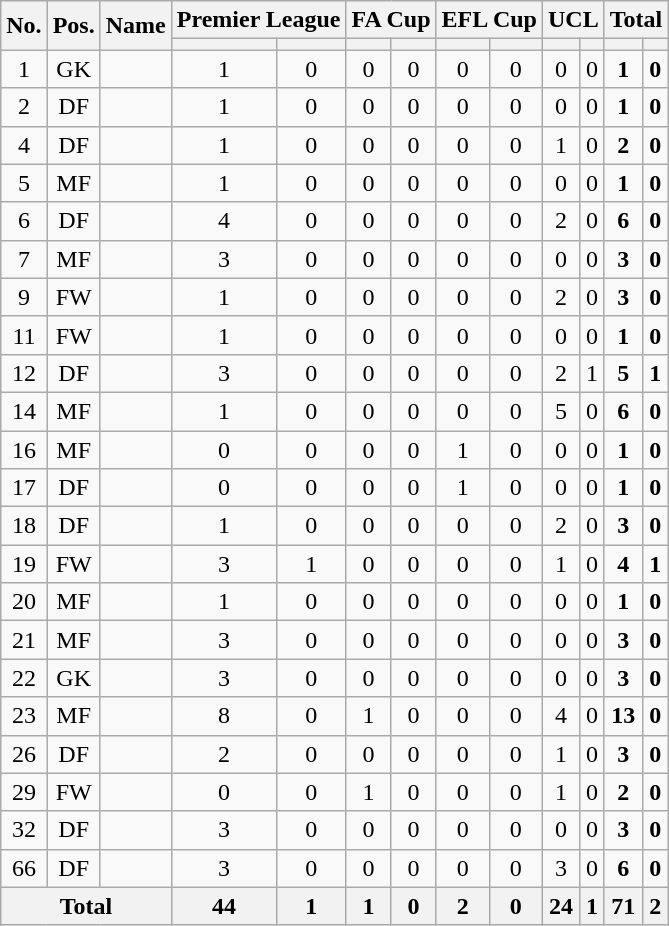<table class="wikitable sortable" style="text-align: center;">
<tr>
<th rowspan="2">No.</th>
<th rowspan="2">Pos.</th>
<th rowspan="2">Name</th>
<th colspan="2">Premier League</th>
<th colspan="2">FA Cup</th>
<th colspan="2">EFL Cup</th>
<th colspan="2">UCL</th>
<th colspan="2">Total</th>
</tr>
<tr>
<th></th>
<th></th>
<th></th>
<th></th>
<th></th>
<th></th>
<th></th>
<th></th>
<th></th>
<th></th>
</tr>
<tr>
<td>1</td>
<td>GK</td>
<td></td>
<td>1</td>
<td>0</td>
<td>0</td>
<td>0</td>
<td>0</td>
<td>0</td>
<td>0</td>
<td>0</td>
<td><strong>1</strong></td>
<td><strong>0</strong></td>
</tr>
<tr>
<td>2</td>
<td>DF</td>
<td></td>
<td>1</td>
<td>0</td>
<td>0</td>
<td>0</td>
<td>0</td>
<td>0</td>
<td>0</td>
<td>0</td>
<td><strong>1</strong></td>
<td><strong>0</strong></td>
</tr>
<tr>
<td>4</td>
<td>DF</td>
<td></td>
<td>1</td>
<td>0</td>
<td>0</td>
<td>0</td>
<td>0</td>
<td>0</td>
<td>1</td>
<td>0</td>
<td><strong>2</strong></td>
<td><strong>0</strong></td>
</tr>
<tr>
<td>5</td>
<td>MF</td>
<td></td>
<td>1</td>
<td>0</td>
<td>0</td>
<td>0</td>
<td>0</td>
<td>0</td>
<td>0</td>
<td>0</td>
<td><strong>1</strong></td>
<td><strong>0</strong></td>
</tr>
<tr>
<td>6</td>
<td>DF</td>
<td></td>
<td>4</td>
<td>0</td>
<td>0</td>
<td>0</td>
<td>0</td>
<td>0</td>
<td>2</td>
<td>0</td>
<td><strong>6</strong></td>
<td><strong>0</strong></td>
</tr>
<tr>
<td>7</td>
<td>MF</td>
<td></td>
<td>3</td>
<td>0</td>
<td>0</td>
<td>0</td>
<td>0</td>
<td>0</td>
<td>0</td>
<td>0</td>
<td><strong>3</strong></td>
<td><strong>0</strong></td>
</tr>
<tr>
<td>9</td>
<td>FW</td>
<td></td>
<td>1</td>
<td>0</td>
<td>0</td>
<td>0</td>
<td>0</td>
<td>0</td>
<td>2</td>
<td>0</td>
<td><strong>3</strong></td>
<td><strong>0</strong></td>
</tr>
<tr>
<td>11</td>
<td>FW</td>
<td></td>
<td>1</td>
<td>0</td>
<td>0</td>
<td>0</td>
<td>0</td>
<td>0</td>
<td>0</td>
<td>0</td>
<td><strong>1</strong></td>
<td><strong>0</strong></td>
</tr>
<tr>
<td>12</td>
<td>DF</td>
<td></td>
<td>3</td>
<td>0</td>
<td>0</td>
<td>0</td>
<td>0</td>
<td>0</td>
<td>2</td>
<td>1</td>
<td><strong>5</strong></td>
<td><strong>1</strong></td>
</tr>
<tr>
<td>14</td>
<td>MF</td>
<td></td>
<td>1</td>
<td>0</td>
<td>0</td>
<td>0</td>
<td>0</td>
<td>0</td>
<td>5</td>
<td>0</td>
<td><strong>6</strong></td>
<td><strong>0</strong></td>
</tr>
<tr>
<td>16</td>
<td>MF</td>
<td></td>
<td>0</td>
<td>0</td>
<td>0</td>
<td>0</td>
<td>1</td>
<td>0</td>
<td>0</td>
<td>0</td>
<td><strong>1</strong></td>
<td><strong>0</strong></td>
</tr>
<tr>
<td>17</td>
<td>DF</td>
<td></td>
<td>0</td>
<td>0</td>
<td>0</td>
<td>0</td>
<td>1</td>
<td>0</td>
<td>0</td>
<td>0</td>
<td><strong>1</strong></td>
<td><strong>0</strong></td>
</tr>
<tr>
<td>18</td>
<td>DF</td>
<td></td>
<td>1</td>
<td>0</td>
<td>0</td>
<td>0</td>
<td>0</td>
<td>0</td>
<td>2</td>
<td>0</td>
<td><strong>3</strong></td>
<td><strong>0</strong></td>
</tr>
<tr>
<td>19</td>
<td>FW</td>
<td></td>
<td>3</td>
<td>1</td>
<td>0</td>
<td>0</td>
<td>0</td>
<td>0</td>
<td>1</td>
<td>0</td>
<td><strong>4</strong></td>
<td><strong>1</strong></td>
</tr>
<tr>
<td>20</td>
<td>MF</td>
<td></td>
<td>1</td>
<td>0</td>
<td>0</td>
<td>0</td>
<td>0</td>
<td>0</td>
<td>0</td>
<td>0</td>
<td><strong>1</strong></td>
<td><strong>0</strong></td>
</tr>
<tr>
<td>21</td>
<td>MF</td>
<td></td>
<td>3</td>
<td>0</td>
<td>0</td>
<td>0</td>
<td>0</td>
<td>0</td>
<td>0</td>
<td>0</td>
<td><strong>3</strong></td>
<td><strong>0</strong></td>
</tr>
<tr>
<td>22</td>
<td>GK</td>
<td></td>
<td>3</td>
<td>0</td>
<td>0</td>
<td>0</td>
<td>0</td>
<td>0</td>
<td>0</td>
<td>0</td>
<td><strong>3</strong></td>
<td><strong>0</strong></td>
</tr>
<tr>
<td>23</td>
<td>MF</td>
<td></td>
<td>8</td>
<td>0</td>
<td>1</td>
<td>0</td>
<td>0</td>
<td>0</td>
<td>4</td>
<td>0</td>
<td><strong>13</strong></td>
<td><strong>0</strong></td>
</tr>
<tr>
<td>26</td>
<td>DF</td>
<td></td>
<td>2</td>
<td>0</td>
<td>0</td>
<td>0</td>
<td>0</td>
<td>0</td>
<td>1</td>
<td>0</td>
<td><strong>3</strong></td>
<td><strong>0</strong></td>
</tr>
<tr>
<td>29</td>
<td>FW</td>
<td></td>
<td>0</td>
<td>0</td>
<td>1</td>
<td>0</td>
<td>0</td>
<td>0</td>
<td>1</td>
<td>0</td>
<td><strong>2</strong></td>
<td><strong>0</strong></td>
</tr>
<tr>
<td>32</td>
<td>DF</td>
<td></td>
<td>3</td>
<td>0</td>
<td>0</td>
<td>0</td>
<td>0</td>
<td>0</td>
<td>0</td>
<td>0</td>
<td><strong>3</strong></td>
<td><strong>0</strong></td>
</tr>
<tr>
<td>66</td>
<td>DF</td>
<td></td>
<td>3</td>
<td>0</td>
<td>0</td>
<td>0</td>
<td>0</td>
<td>0</td>
<td>3</td>
<td>0</td>
<td><strong>6</strong></td>
<td><strong>0</strong></td>
</tr>
<tr>
<th colspan=3>Total</th>
<th>44</th>
<th>1</th>
<th>1</th>
<th>0</th>
<th>2</th>
<th>0</th>
<th>24</th>
<th>1</th>
<th>71</th>
<th>2</th>
</tr>
</table>
